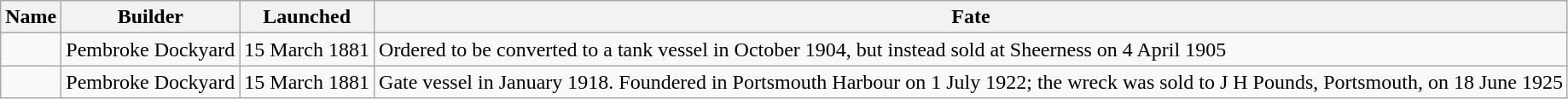<table class="wikitable" style="text-align:left">
<tr>
<th>Name</th>
<th>Builder</th>
<th>Launched</th>
<th>Fate</th>
</tr>
<tr>
<td></td>
<td>Pembroke Dockyard</td>
<td>15 March 1881</td>
<td>Ordered to be converted to a tank vessel in October 1904, but instead sold at Sheerness on 4 April 1905</td>
</tr>
<tr>
<td></td>
<td>Pembroke Dockyard</td>
<td>15 March 1881</td>
<td>Gate vessel in January 1918. Foundered in Portsmouth Harbour on 1 July 1922; the wreck was sold to J H Pounds, Portsmouth, on 18 June 1925</td>
</tr>
</table>
